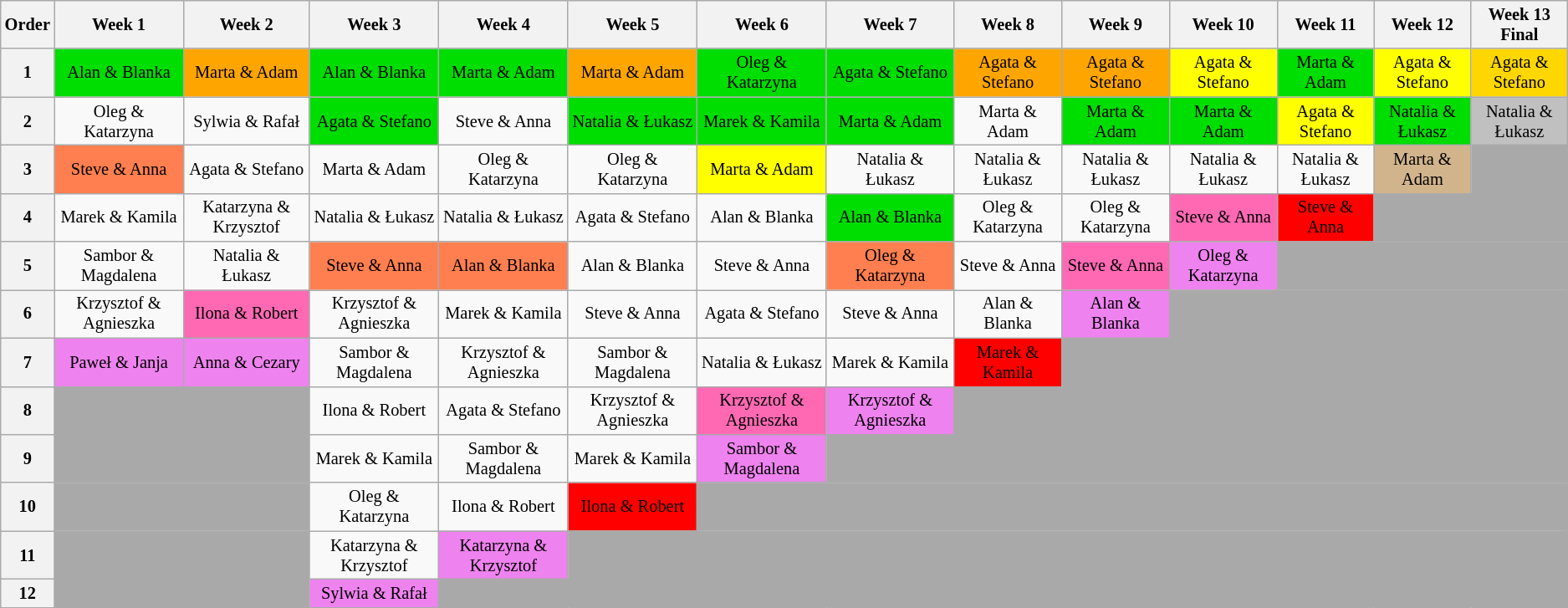<table class="wikitable" style="font-size:85%; text-align:center">
<tr>
<th>Order</th>
<th>Week 1</th>
<th>Week 2</th>
<th>Week 3</th>
<th>Week 4</th>
<th>Week 5</th>
<th>Week 6</th>
<th>Week 7</th>
<th>Week 8</th>
<th>Week 9</th>
<th>Week 10</th>
<th>Week 11</th>
<th>Week 12</th>
<th>Week 13<br>Final</th>
</tr>
<tr>
<th>1</th>
<td style="background:#00DD00;">Alan & Blanka</td>
<td style="background:orange;">Marta & Adam</td>
<td style="background:#00DD00;">Alan & Blanka</td>
<td style="background:#00DD00;">Marta & Adam</td>
<td style="background:orange;">Marta & Adam</td>
<td style="background:#00DD00;">Oleg & Katarzyna</td>
<td style="background:#00DD00;">Agata & Stefano</td>
<td style="background:orange;">Agata & Stefano</td>
<td style="background:orange;">Agata & Stefano</td>
<td style="background:yellow;">Agata & Stefano</td>
<td style="background:#00DD00;">Marta & Adam</td>
<td style="background:yellow;">Agata & Stefano</td>
<td style="background:gold;">Agata & Stefano</td>
</tr>
<tr>
<th>2</th>
<td>Oleg & Katarzyna</td>
<td>Sylwia & Rafał</td>
<td style="background:#00DD00;">Agata & Stefano</td>
<td>Steve & Anna</td>
<td style="background:#00DD00;">Natalia & Łukasz</td>
<td style="background:#00DD00;">Marek & Kamila</td>
<td style="background:#00DD00;">Marta & Adam</td>
<td>Marta & Adam</td>
<td style="background:#00DD00;">Marta & Adam</td>
<td style="background:#00DD00;">Marta & Adam</td>
<td style="background:yellow;">Agata & Stefano</td>
<td style="background:#00DD00;">Natalia & Łukasz</td>
<td style="background:silver;">Natalia & Łukasz</td>
</tr>
<tr>
<th>3</th>
<td style="background:coral;">Steve & Anna</td>
<td>Agata & Stefano</td>
<td>Marta & Adam</td>
<td>Oleg & Katarzyna</td>
<td>Oleg & Katarzyna</td>
<td style="background:yellow;">Marta & Adam</td>
<td>Natalia & Łukasz</td>
<td>Natalia & Łukasz</td>
<td>Natalia & Łukasz</td>
<td>Natalia & Łukasz</td>
<td>Natalia & Łukasz</td>
<td style="background:tan;">Marta & Adam</td>
<td style="background:darkgray" colspan=3></td>
</tr>
<tr>
<th>4</th>
<td>Marek & Kamila</td>
<td>Katarzyna & Krzysztof</td>
<td>Natalia & Łukasz</td>
<td>Natalia & Łukasz</td>
<td>Agata & Stefano</td>
<td>Alan & Blanka</td>
<td style="background:#00DD00;">Alan & Blanka</td>
<td>Oleg & Katarzyna</td>
<td>Oleg & Katarzyna</td>
<td style="background:hotpink;">Steve & Anna</td>
<td style="background:red;">Steve & Anna</td>
<td style="background:darkgray" colspan=3></td>
</tr>
<tr>
<th>5</th>
<td>Sambor & Magdalena</td>
<td>Natalia & Łukasz</td>
<td style="background:coral;">Steve & Anna</td>
<td style="background:coral;">Alan & Blanka</td>
<td>Alan & Blanka</td>
<td>Steve & Anna</td>
<td style="background:coral;">Oleg & Katarzyna</td>
<td>Steve & Anna</td>
<td style="background:hotpink;">Steve & Anna</td>
<td style="background:violet;">Oleg & Katarzyna</td>
<td style="background:darkgray" colspan=4></td>
</tr>
<tr>
<th>6</th>
<td>Krzysztof & Agnieszka</td>
<td style="background:hotpink;">Ilona & Robert</td>
<td>Krzysztof & Agnieszka</td>
<td>Marek & Kamila</td>
<td>Steve & Anna</td>
<td>Agata & Stefano</td>
<td>Steve & Anna</td>
<td>Alan & Blanka</td>
<td style="background:violet;">Alan & Blanka</td>
<td style="background:darkgray" colspan=5></td>
</tr>
<tr>
<th>7</th>
<td style="background:violet;">Paweł & Janja</td>
<td style="background:violet;">Anna & Cezary</td>
<td>Sambor & Magdalena</td>
<td>Krzysztof & Agnieszka</td>
<td>Sambor & Magdalena</td>
<td>Natalia & Łukasz</td>
<td>Marek & Kamila</td>
<td style="background:red;">Marek & Kamila</td>
<td style="background:darkgray" colspan="6"></td>
</tr>
<tr>
<th>8</th>
<td style="background:darkgray" colspan="2"></td>
<td>Ilona & Robert</td>
<td>Agata & Stefano</td>
<td>Krzysztof & Agnieszka</td>
<td style="background:hotpink;">Krzysztof & Agnieszka</td>
<td style="background:violet;">Krzysztof & Agnieszka</td>
<td style="background:darkgray" colspan="7"></td>
</tr>
<tr>
<th>9</th>
<td style="background:darkgray" colspan="2"></td>
<td>Marek & Kamila</td>
<td>Sambor & Magdalena</td>
<td>Marek & Kamila</td>
<td style="background:violet;">Sambor & Magdalena</td>
<td style="background:darkgray" colspan="8"></td>
</tr>
<tr>
<th>10</th>
<td style="background:darkgray" colspan="2"></td>
<td>Oleg & Katarzyna</td>
<td>Ilona & Robert</td>
<td style="background:red;">Ilona & Robert</td>
<td style="background:darkgray" colspan="9"></td>
</tr>
<tr>
<th>11</th>
<td style="background:darkgray" colspan="2"></td>
<td>Katarzyna & Krzysztof</td>
<td style="background:violet;">Katarzyna & Krzysztof</td>
<td style="background:darkgray" colspan="10"></td>
</tr>
<tr>
<th>12</th>
<td style="background:darkgray" colspan="2"></td>
<td style="background:violet;">Sylwia & Rafał</td>
<td style="background:darkgray" colspan="11"></td>
</tr>
</table>
